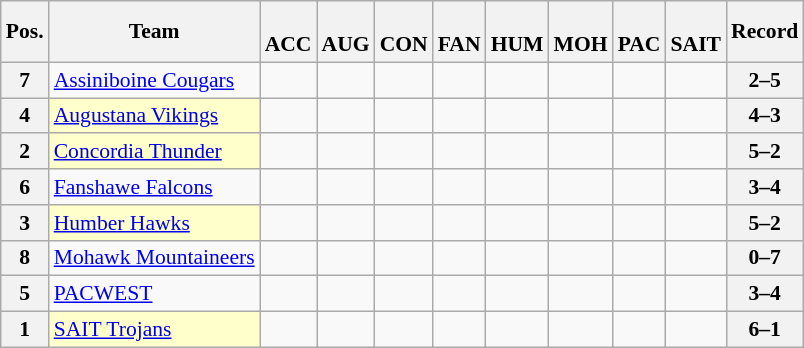<table class="wikitable sortable nowrap" style="text-align:center; font-size:0.9em;">
<tr>
<th>Pos.</th>
<th>Team</th>
<th><br>ACC</th>
<th><br>AUG</th>
<th><br>CON</th>
<th><br>FAN</th>
<th><br>HUM</th>
<th><br>MOH</th>
<th><br>PAC</th>
<th><br>SAIT</th>
<th>Record</th>
</tr>
<tr>
<th>7</th>
<td style="text-align:left;"> <a href='#'>Assiniboine Cougars</a></td>
<td></td>
<td></td>
<td></td>
<td></td>
<td></td>
<td></td>
<td></td>
<td></td>
<th>2–5</th>
</tr>
<tr>
<th>4</th>
<td style="text-align:left; background:#ffc;"> <a href='#'>Augustana Vikings</a></td>
<td></td>
<td></td>
<td></td>
<td></td>
<td></td>
<td></td>
<td></td>
<td></td>
<th>4–3</th>
</tr>
<tr>
<th>2</th>
<td style="text-align:left; background:#ffc;"> <a href='#'>Concordia Thunder</a></td>
<td></td>
<td></td>
<td></td>
<td></td>
<td></td>
<td></td>
<td></td>
<td></td>
<th>5–2</th>
</tr>
<tr>
<th>6</th>
<td style="text-align:left;"> <a href='#'>Fanshawe Falcons</a></td>
<td></td>
<td></td>
<td></td>
<td></td>
<td></td>
<td></td>
<td></td>
<td></td>
<th>3–4</th>
</tr>
<tr>
<th>3</th>
<td style="text-align:left; background:#ffc;"> <a href='#'>Humber Hawks</a></td>
<td></td>
<td></td>
<td></td>
<td></td>
<td></td>
<td></td>
<td></td>
<td></td>
<th>5–2</th>
</tr>
<tr>
<th>8</th>
<td style="text-align:left;"> <a href='#'>Mohawk Mountaineers</a></td>
<td></td>
<td></td>
<td></td>
<td></td>
<td></td>
<td></td>
<td></td>
<td></td>
<th>0–7</th>
</tr>
<tr>
<th>5</th>
<td style="text-align:left;"> <a href='#'>PACWEST</a></td>
<td></td>
<td></td>
<td></td>
<td></td>
<td></td>
<td></td>
<td></td>
<td></td>
<th>3–4</th>
</tr>
<tr>
<th>1</th>
<td style="text-align:left; background:#ffc;"> <a href='#'>SAIT Trojans</a></td>
<td></td>
<td></td>
<td></td>
<td></td>
<td></td>
<td></td>
<td></td>
<td></td>
<th>6–1</th>
</tr>
</table>
